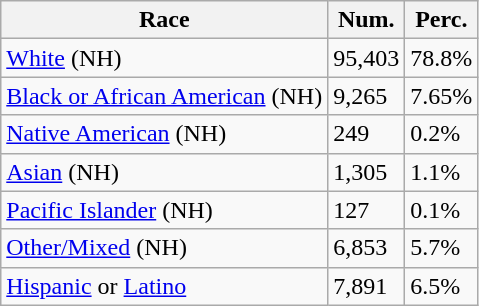<table class="wikitable">
<tr>
<th>Race</th>
<th>Num.</th>
<th>Perc.</th>
</tr>
<tr>
<td><a href='#'>White</a> (NH)</td>
<td>95,403</td>
<td>78.8%</td>
</tr>
<tr>
<td><a href='#'>Black or African American</a> (NH)</td>
<td>9,265</td>
<td>7.65%</td>
</tr>
<tr>
<td><a href='#'>Native American</a> (NH)</td>
<td>249</td>
<td>0.2%</td>
</tr>
<tr>
<td><a href='#'>Asian</a> (NH)</td>
<td>1,305</td>
<td>1.1%</td>
</tr>
<tr>
<td><a href='#'>Pacific Islander</a> (NH)</td>
<td>127</td>
<td>0.1%</td>
</tr>
<tr>
<td><a href='#'>Other/Mixed</a> (NH)</td>
<td>6,853</td>
<td>5.7%</td>
</tr>
<tr>
<td><a href='#'>Hispanic</a> or <a href='#'>Latino</a></td>
<td>7,891</td>
<td>6.5%</td>
</tr>
</table>
